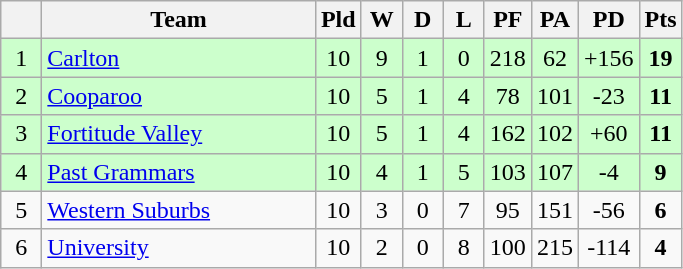<table class="wikitable" style="text-align:center;">
<tr>
<th width="20"></th>
<th width="175">Team</th>
<th width="20">Pld</th>
<th width="20">W</th>
<th width="20">D</th>
<th width="20">L</th>
<th width="20">PF</th>
<th width="20">PA</th>
<th width="20">PD</th>
<th width="20">Pts</th>
</tr>
<tr style="background: #ccffcc;">
<td>1</td>
<td style="text-align:left;"> <a href='#'>Carlton</a></td>
<td>10</td>
<td>9</td>
<td>1</td>
<td>0</td>
<td>218</td>
<td>62</td>
<td>+156</td>
<td><strong>19</strong></td>
</tr>
<tr style="background: #ccffcc;">
<td>2</td>
<td style="text-align:left;"> <a href='#'>Cooparoo</a></td>
<td>10</td>
<td>5</td>
<td>1</td>
<td>4</td>
<td>78</td>
<td>101</td>
<td>-23</td>
<td><strong>11</strong></td>
</tr>
<tr style="background: #ccffcc;">
<td>3</td>
<td style="text-align:left;"> <a href='#'>Fortitude Valley</a></td>
<td>10</td>
<td>5</td>
<td>1</td>
<td>4</td>
<td>162</td>
<td>102</td>
<td>+60</td>
<td><strong>11</strong></td>
</tr>
<tr style="background: #ccffcc;">
<td>4</td>
<td style="text-align:left;"> <a href='#'>Past Grammars</a></td>
<td>10</td>
<td>4</td>
<td>1</td>
<td>5</td>
<td>103</td>
<td>107</td>
<td>-4</td>
<td><strong>9</strong></td>
</tr>
<tr>
<td>5</td>
<td style="text-align:left;"> <a href='#'>Western Suburbs</a></td>
<td>10</td>
<td>3</td>
<td>0</td>
<td>7</td>
<td>95</td>
<td>151</td>
<td>-56</td>
<td><strong>6</strong></td>
</tr>
<tr>
<td>6</td>
<td style="text-align:left;"> <a href='#'>University</a></td>
<td>10</td>
<td>2</td>
<td>0</td>
<td>8</td>
<td>100</td>
<td>215</td>
<td>-114</td>
<td><strong>4</strong></td>
</tr>
</table>
